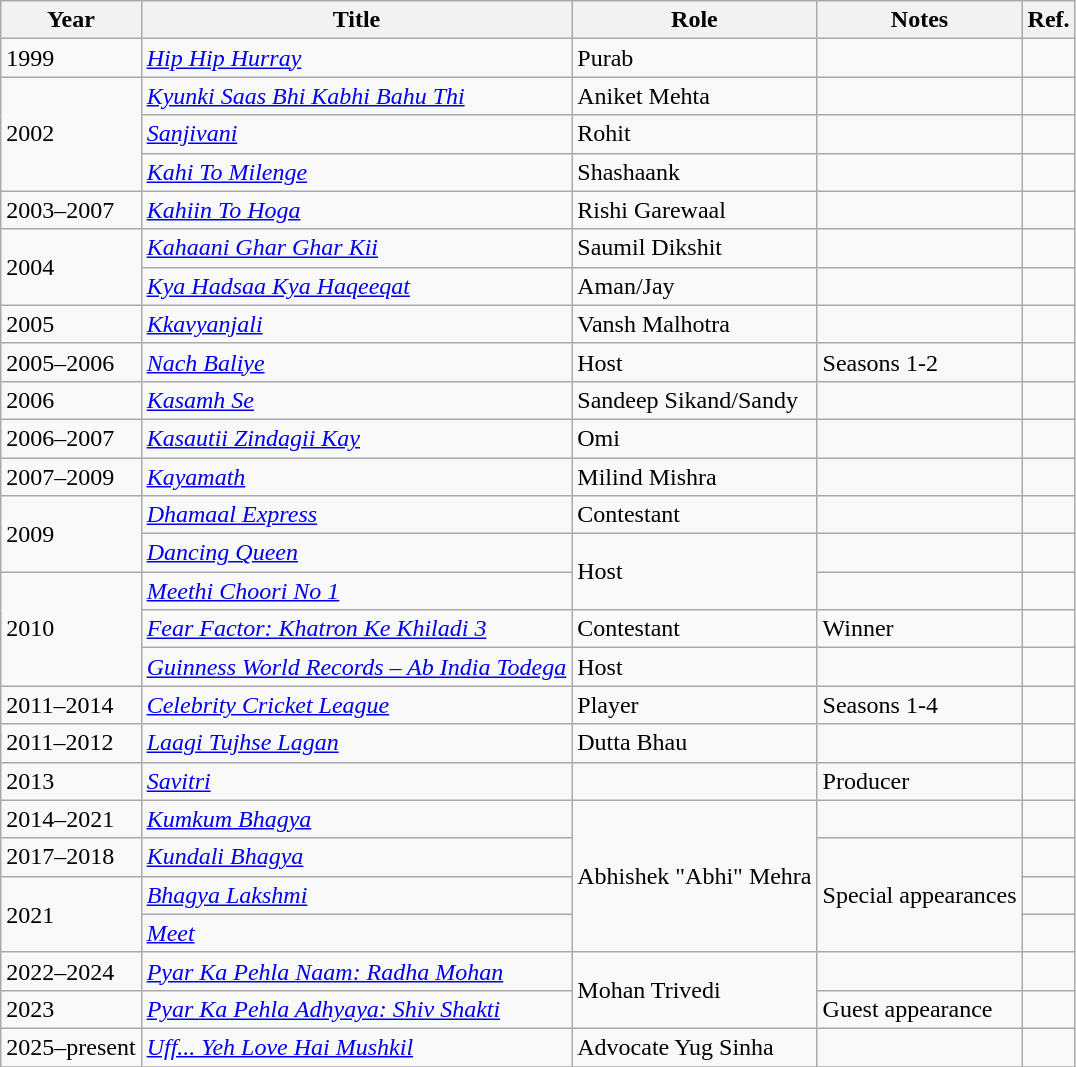<table class= wikitable sortable plainholders>
<tr style="text-align:center;">
<th scope="col">Year</th>
<th scope="col">Title</th>
<th scope="col">Role</th>
<th>Notes</th>
<th scope="col" class="unsortable">Ref.</th>
</tr>
<tr>
<td>1999</td>
<td scope="row"><em><a href='#'>Hip Hip Hurray</a></em></td>
<td>Purab</td>
<td></td>
<td style="text-align:center;"></td>
</tr>
<tr>
<td rowspan="3">2002</td>
<td scope="row"><em><a href='#'>Kyunki Saas Bhi Kabhi Bahu Thi</a></em></td>
<td>Aniket Mehta</td>
<td></td>
<td></td>
</tr>
<tr>
<td scope="row"><em><a href='#'>Sanjivani</a></em></td>
<td>Rohit</td>
<td></td>
<td></td>
</tr>
<tr>
<td scope="row"><em><a href='#'>Kahi To Milenge</a></em></td>
<td>Shashaank</td>
<td></td>
<td></td>
</tr>
<tr>
<td>2003–2007</td>
<td scope="row"><em><a href='#'>Kahiin To Hoga</a></em></td>
<td>Rishi Garewaal</td>
<td></td>
<td style="text-align:center;"></td>
</tr>
<tr>
<td rowspan="2">2004</td>
<td scope="row"><em><a href='#'>Kahaani Ghar Ghar Kii</a></em></td>
<td>Saumil Dikshit</td>
<td></td>
<td style="text-align:center;"></td>
</tr>
<tr>
<td scope="row"><em><a href='#'>Kya Hadsaa Kya Haqeeqat</a></em></td>
<td>Aman/Jay</td>
<td></td>
<td></td>
</tr>
<tr>
<td>2005</td>
<td scope="row"><em><a href='#'>Kkavyanjali</a></em></td>
<td>Vansh Malhotra</td>
<td></td>
<td style="text-align:center;"></td>
</tr>
<tr>
<td>2005–2006</td>
<td scope="row"><em><a href='#'>Nach Baliye</a></em></td>
<td>Host</td>
<td>Seasons 1-2</td>
<td></td>
</tr>
<tr>
<td>2006</td>
<td scope="row"><em><a href='#'>Kasamh Se</a></em></td>
<td>Sandeep Sikand/Sandy</td>
<td></td>
<td style="text-align:center;"></td>
</tr>
<tr>
<td>2006–2007</td>
<td scope="row"><em><a href='#'>Kasautii Zindagii Kay</a></em></td>
<td>Omi</td>
<td></td>
<td style="text-align:center;"></td>
</tr>
<tr>
<td>2007–2009</td>
<td scope="row"><em><a href='#'>Kayamath</a></em></td>
<td>Milind Mishra</td>
<td></td>
<td style="text-align:center;"></td>
</tr>
<tr>
<td rowspan="2">2009</td>
<td scope="row"><em><a href='#'>Dhamaal Express</a></em></td>
<td>Contestant</td>
<td></td>
<td style="text-align:center;"></td>
</tr>
<tr>
<td scope="row"><em><a href='#'>Dancing Queen</a></em></td>
<td rowspan="2">Host</td>
<td></td>
<td></td>
</tr>
<tr>
<td rowspan="3">2010</td>
<td scope="row"><em><a href='#'>Meethi Choori No 1</a></em></td>
<td></td>
<td style="text-align:center;"></td>
</tr>
<tr>
<td scope="row"><em><a href='#'>Fear Factor: Khatron Ke Khiladi 3</a></em></td>
<td>Contestant</td>
<td>Winner</td>
<td style="text-align:center;"></td>
</tr>
<tr>
<td scope="row"><em><a href='#'>Guinness World Records – Ab India Todega</a></em></td>
<td>Host</td>
<td></td>
<td style="text-align:center;"></td>
</tr>
<tr>
<td>2011–2014</td>
<td scope="row"><em><a href='#'>Celebrity Cricket League</a></em></td>
<td>Player</td>
<td>Seasons 1-4</td>
<td></td>
</tr>
<tr>
<td>2011–2012</td>
<td scope="row"><em><a href='#'>Laagi Tujhse Lagan</a></em></td>
<td>Dutta Bhau</td>
<td></td>
<td style="text-align:center;"></td>
</tr>
<tr>
<td>2013</td>
<td scope="row"><em><a href='#'>Savitri</a></em></td>
<td></td>
<td>Producer</td>
<td style="text-align:center;"></td>
</tr>
<tr>
<td>2014–2021</td>
<td scope="row"><em><a href='#'>Kumkum Bhagya</a></em></td>
<td rowspan="4">Abhishek "Abhi" Mehra</td>
<td></td>
<td style="text-align:center;"></td>
</tr>
<tr>
<td>2017–2018</td>
<td scope="row"><em><a href='#'>Kundali Bhagya</a></em></td>
<td rowspan="3">Special appearances</td>
<td></td>
</tr>
<tr>
<td rowspan="2">2021</td>
<td scope="row"><em><a href='#'>Bhagya Lakshmi</a></em></td>
<td></td>
</tr>
<tr>
<td scope="row"><em><a href='#'>Meet</a></em></td>
<td></td>
</tr>
<tr>
<td>2022–2024</td>
<td scope="row"><em><a href='#'>Pyar Ka Pehla Naam: Radha Mohan</a></em></td>
<td rowspan="2">Mohan Trivedi</td>
<td></td>
<td></td>
</tr>
<tr>
<td>2023</td>
<td><em><a href='#'>Pyar Ka Pehla Adhyaya: Shiv Shakti</a></em></td>
<td>Guest appearance</td>
<td></td>
</tr>
<tr>
<td>2025–present</td>
<td scope="row"><em><a href='#'>Uff... Yeh Love Hai Mushkil</a></em></td>
<td>Advocate Yug Sinha</td>
<td></td>
<td></td>
</tr>
<tr>
</tr>
</table>
